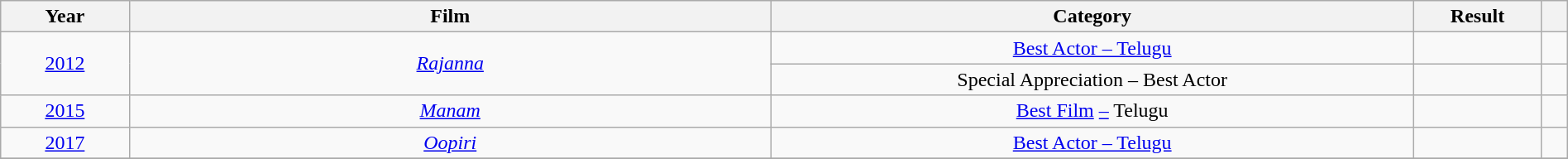<table class="wikitable sortable" style="width:100%;">
<tr>
<th style="width:5%;">Year</th>
<th style="width:25%;">Film</th>
<th style="width:25%;">Category</th>
<th style="width:5%;">Result</th>
<th style="width:1%;" class="unsortable"></th>
</tr>
<tr>
<td style="text-align:center;" rowspan="2"><a href='#'>2012</a></td>
<td style="text-align:center;" rowspan="2"><em><a href='#'>Rajanna</a></em></td>
<td style="text-align:center;"><a href='#'>Best Actor – Telugu</a></td>
<td></td>
<td style="text-align:center;"></td>
</tr>
<tr>
<td style="text-align:center;">Special Appreciation – Best Actor</td>
<td></td>
<td style="text-align:center;"></td>
</tr>
<tr>
<td style="text-align:center;"><a href='#'>2015</a></td>
<td style="text-align:center;"><em><a href='#'>Manam</a></em></td>
<td style="text-align:center;"><a href='#'>Best Film</a> <a href='#'>–</a> Telugu</td>
<td></td>
<td style="text-align:center;"></td>
</tr>
<tr>
<td style="text-align:center;"><a href='#'>2017</a></td>
<td style="text-align:center;"><em><a href='#'>Oopiri</a></em></td>
<td style="text-align:center;"><a href='#'>Best Actor – Telugu</a></td>
<td></td>
<td style="text-align:center;"></td>
</tr>
<tr>
</tr>
</table>
